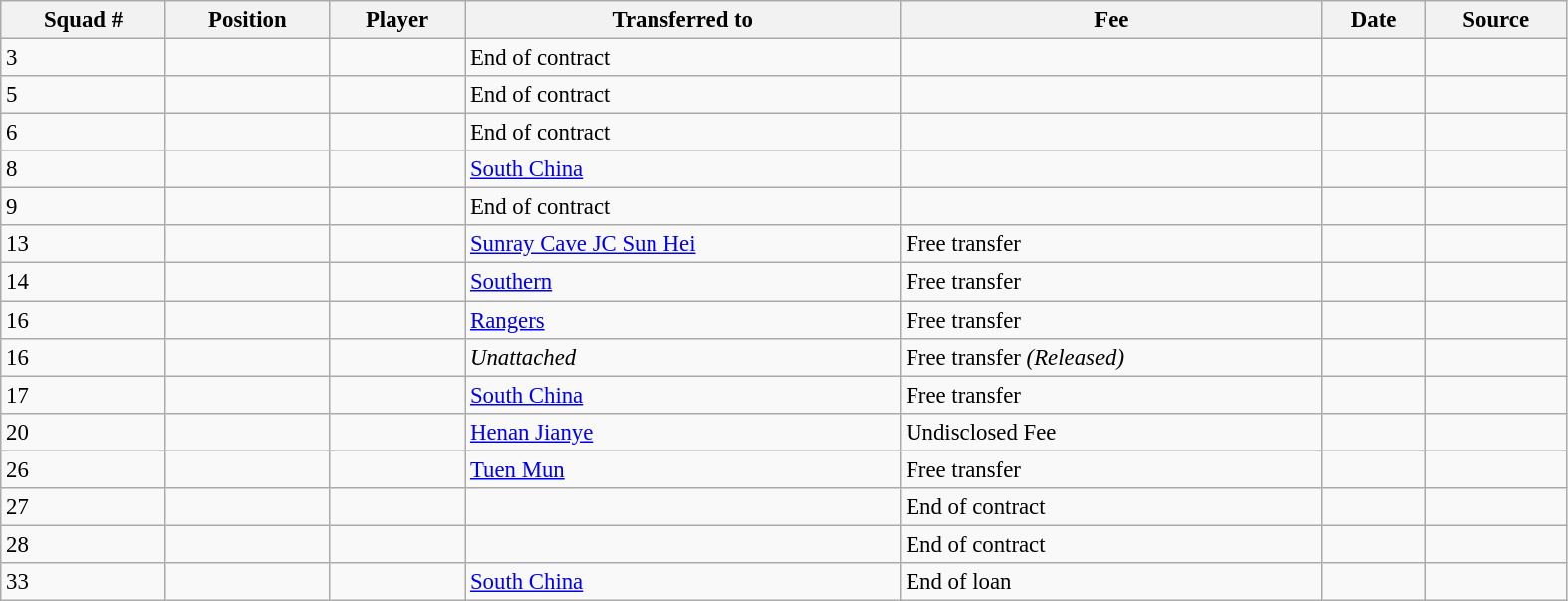<table width=83% class="wikitable sortable" style="text-align:center; font-size:95%; text-align:left">
<tr>
<th><strong>Squad #</strong></th>
<th><strong>Position </strong></th>
<th><strong>Player </strong></th>
<th><strong>Transferred to</strong></th>
<th><strong>Fee </strong></th>
<th><strong>Date </strong></th>
<th><strong>Source</strong></th>
</tr>
<tr>
<td>3</td>
<td></td>
<td></td>
<td>End of contract</td>
<td></td>
<td></td>
<td></td>
</tr>
<tr>
<td>5</td>
<td></td>
<td></td>
<td>End of contract</td>
<td></td>
<td></td>
<td></td>
</tr>
<tr>
<td>6</td>
<td></td>
<td></td>
<td>End of contract</td>
<td></td>
<td></td>
<td></td>
</tr>
<tr>
<td>8</td>
<td></td>
<td></td>
<td><a href='#'>South China</a></td>
<td></td>
<td></td>
<td></td>
</tr>
<tr>
<td>9</td>
<td></td>
<td></td>
<td>End of contract</td>
<td></td>
<td></td>
<td></td>
</tr>
<tr>
<td>13</td>
<td></td>
<td></td>
<td><a href='#'>Sunray Cave JC Sun Hei</a></td>
<td>Free transfer</td>
<td></td>
<td></td>
</tr>
<tr>
<td>14</td>
<td></td>
<td></td>
<td><a href='#'>Southern</a></td>
<td>Free transfer</td>
<td></td>
<td></td>
</tr>
<tr>
<td>16</td>
<td></td>
<td></td>
<td><a href='#'>Rangers</a></td>
<td>Free transfer</td>
<td></td>
<td></td>
</tr>
<tr>
<td>16</td>
<td></td>
<td></td>
<td><em>Unattached</em></td>
<td>Free transfer <em>(Released)</em></td>
<td></td>
<td></td>
</tr>
<tr>
<td>17</td>
<td></td>
<td></td>
<td><a href='#'>South China</a></td>
<td>Free transfer</td>
<td></td>
<td></td>
</tr>
<tr>
<td>20</td>
<td></td>
<td></td>
<td><a href='#'>Henan Jianye</a></td>
<td>Undisclosed Fee</td>
<td></td>
<td></td>
</tr>
<tr>
<td>26</td>
<td></td>
<td></td>
<td><a href='#'>Tuen Mun</a></td>
<td>Free transfer</td>
<td></td>
<td></td>
</tr>
<tr>
<td>27</td>
<td></td>
<td></td>
<td></td>
<td>End of contract</td>
<td></td>
<td></td>
</tr>
<tr>
<td>28</td>
<td></td>
<td></td>
<td></td>
<td>End of contract</td>
<td></td>
<td></td>
</tr>
<tr>
<td>33</td>
<td></td>
<td></td>
<td><a href='#'>South China</a></td>
<td>End of loan</td>
<td></td>
<td></td>
</tr>
</table>
